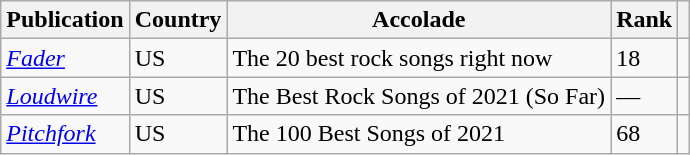<table class="sortable wikitable">
<tr>
<th>Publication</th>
<th>Country</th>
<th>Accolade</th>
<th>Rank</th>
<th class="unsortable"></th>
</tr>
<tr>
<td><em><a href='#'>Fader</a></em></td>
<td>US</td>
<td>The 20 best rock songs right now</td>
<td>18</td>
<td></td>
</tr>
<tr>
<td><em><a href='#'>Loudwire</a></em></td>
<td>US</td>
<td>The Best Rock Songs of 2021 (So Far)</td>
<td>—</td>
<td></td>
</tr>
<tr>
<td><a href='#'><em>Pitchfork</em></a></td>
<td>US</td>
<td>The 100 Best Songs of 2021</td>
<td>68</td>
<td></td>
</tr>
</table>
